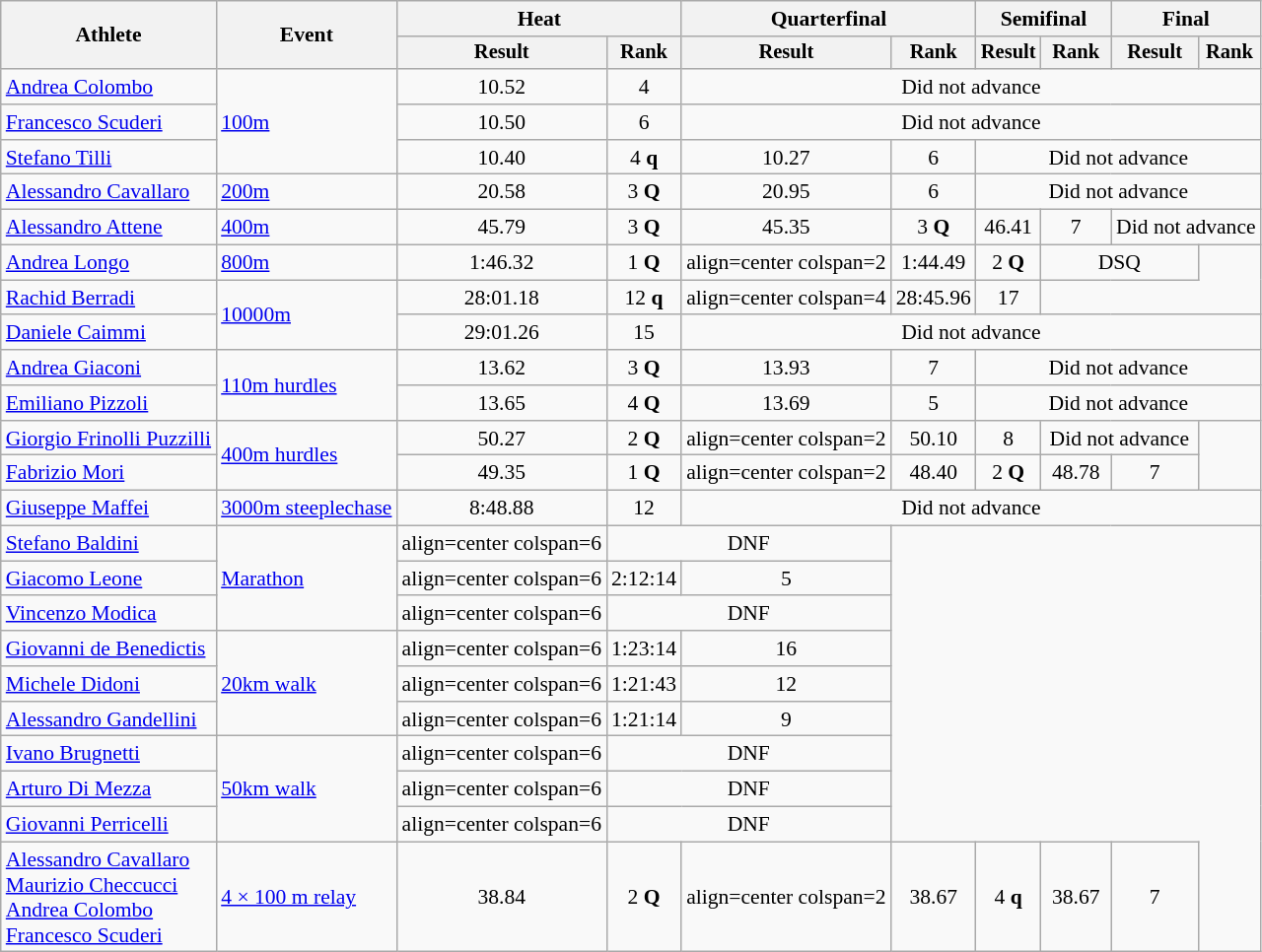<table class=wikitable style="font-size:90%">
<tr>
<th rowspan="2">Athlete</th>
<th rowspan="2">Event</th>
<th colspan="2">Heat</th>
<th colspan="2">Quarterfinal</th>
<th colspan="2">Semifinal</th>
<th colspan="2">Final</th>
</tr>
<tr style="font-size:95%">
<th>Result</th>
<th>Rank</th>
<th>Result</th>
<th>Rank</th>
<th>Result</th>
<th>Rank</th>
<th>Result</th>
<th>Rank</th>
</tr>
<tr>
<td align=left><a href='#'>Andrea Colombo</a></td>
<td align=left rowspan=3><a href='#'>100m</a></td>
<td align=center>10.52</td>
<td align=center>4</td>
<td align=center colspan=6>Did not advance</td>
</tr>
<tr>
<td align=left><a href='#'>Francesco Scuderi</a></td>
<td align=center>10.50</td>
<td align=center>6</td>
<td align=center colspan=6>Did not advance</td>
</tr>
<tr>
<td align=left><a href='#'>Stefano Tilli</a></td>
<td align=center>10.40</td>
<td align=center>4 <strong>q</strong></td>
<td align=center>10.27</td>
<td align=center>6</td>
<td align=center colspan=4>Did not advance</td>
</tr>
<tr>
<td align=left><a href='#'>Alessandro Cavallaro</a></td>
<td align=left><a href='#'>200m</a></td>
<td align=center>20.58</td>
<td align=center>3 <strong>Q</strong></td>
<td align=center>20.95</td>
<td align=center>6</td>
<td align=center colspan=4>Did not advance</td>
</tr>
<tr>
<td align=left><a href='#'>Alessandro Attene</a></td>
<td align=left><a href='#'>400m</a></td>
<td align=center>45.79</td>
<td align=center>3 <strong>Q</strong></td>
<td align=center>45.35</td>
<td align=center>3 <strong>Q</strong></td>
<td align=center>46.41</td>
<td align=center>7</td>
<td align=center colspan=2>Did not advance</td>
</tr>
<tr>
<td align=left><a href='#'>Andrea Longo</a></td>
<td align=left><a href='#'>800m</a></td>
<td align=center>1:46.32</td>
<td align=center>1 <strong>Q</strong></td>
<td>align=center colspan=2 </td>
<td align=center>1:44.49</td>
<td align=center>2 <strong>Q</strong></td>
<td align=center colspan=2>DSQ</td>
</tr>
<tr>
<td align=left><a href='#'>Rachid Berradi</a></td>
<td align=left rowspan=2><a href='#'>10000m</a></td>
<td align=center>28:01.18</td>
<td align=center>12 <strong>q</strong></td>
<td>align=center colspan=4 </td>
<td align=center>28:45.96</td>
<td align=center>17</td>
</tr>
<tr>
<td align=left><a href='#'>Daniele Caimmi</a></td>
<td align=center>29:01.26</td>
<td align=center>15</td>
<td align=center colspan=6>Did not advance</td>
</tr>
<tr>
<td align=left><a href='#'>Andrea Giaconi</a></td>
<td align=left rowspan=2><a href='#'>110m hurdles</a></td>
<td align=center>13.62</td>
<td align=center>3 <strong>Q</strong></td>
<td align=center>13.93</td>
<td align=center>7</td>
<td align=center colspan=4>Did not advance</td>
</tr>
<tr>
<td align=left><a href='#'>Emiliano Pizzoli</a></td>
<td align=center>13.65</td>
<td align=center>4 <strong>Q</strong></td>
<td align=center>13.69</td>
<td align=center>5</td>
<td align=center colspan=4>Did not advance</td>
</tr>
<tr>
<td align=left><a href='#'>Giorgio Frinolli Puzzilli</a></td>
<td align=left rowspan=2><a href='#'>400m hurdles</a></td>
<td align=center>50.27</td>
<td align=center>2 <strong>Q</strong></td>
<td>align=center colspan=2 </td>
<td align=center>50.10</td>
<td align=center>8</td>
<td align=center colspan=2>Did not advance</td>
</tr>
<tr>
<td align=left><a href='#'>Fabrizio Mori</a></td>
<td align=center>49.35</td>
<td align=center>1 <strong>Q</strong></td>
<td>align=center colspan=2 </td>
<td align=center>48.40</td>
<td align=center>2 <strong>Q</strong></td>
<td align=center>48.78</td>
<td align=center>7</td>
</tr>
<tr>
<td align=left><a href='#'>Giuseppe Maffei</a></td>
<td align=left><a href='#'>3000m steeplechase</a></td>
<td align=center>8:48.88</td>
<td align=center>12</td>
<td align=center colspan=6>Did not advance</td>
</tr>
<tr>
<td align=left><a href='#'>Stefano Baldini</a></td>
<td align=left rowspan=3><a href='#'>Marathon</a></td>
<td>align=center colspan=6 </td>
<td align=center colspan=2>DNF</td>
</tr>
<tr>
<td align=left><a href='#'>Giacomo Leone</a></td>
<td>align=center colspan=6 </td>
<td align=center>2:12:14</td>
<td align=center>5</td>
</tr>
<tr>
<td align=left><a href='#'>Vincenzo Modica</a></td>
<td>align=center colspan=6 </td>
<td align=center colspan=2>DNF</td>
</tr>
<tr>
<td align=left><a href='#'>Giovanni de Benedictis</a></td>
<td align=left rowspan=3><a href='#'>20km walk</a></td>
<td>align=center colspan=6 </td>
<td align=center>1:23:14</td>
<td align=center>16</td>
</tr>
<tr>
<td align=left><a href='#'>Michele Didoni</a></td>
<td>align=center colspan=6 </td>
<td align=center>1:21:43</td>
<td align=center>12</td>
</tr>
<tr>
<td align=left><a href='#'>Alessandro Gandellini</a></td>
<td>align=center colspan=6 </td>
<td align=center>1:21:14</td>
<td align=center>9</td>
</tr>
<tr>
<td align=left><a href='#'>Ivano Brugnetti</a></td>
<td align=left rowspan=3><a href='#'>50km walk</a></td>
<td>align=center colspan=6 </td>
<td align=center colspan=2>DNF</td>
</tr>
<tr>
<td align=left><a href='#'>Arturo Di Mezza</a></td>
<td>align=center colspan=6 </td>
<td align=center colspan=2>DNF</td>
</tr>
<tr>
<td align=left><a href='#'>Giovanni Perricelli</a></td>
<td>align=center colspan=6 </td>
<td align=center colspan=2>DNF</td>
</tr>
<tr>
<td align=left><a href='#'>Alessandro Cavallaro</a><br> <a href='#'>Maurizio Checcucci</a><br> <a href='#'>Andrea Colombo</a><br> <a href='#'>Francesco Scuderi</a></td>
<td align=left><a href='#'>4 × 100 m relay</a></td>
<td align=center>38.84</td>
<td align=center>2 <strong>Q</strong></td>
<td>align=center colspan=2 </td>
<td align=center>38.67</td>
<td align=center>4 <strong>q</strong></td>
<td align=center>38.67</td>
<td align=center>7</td>
</tr>
</table>
